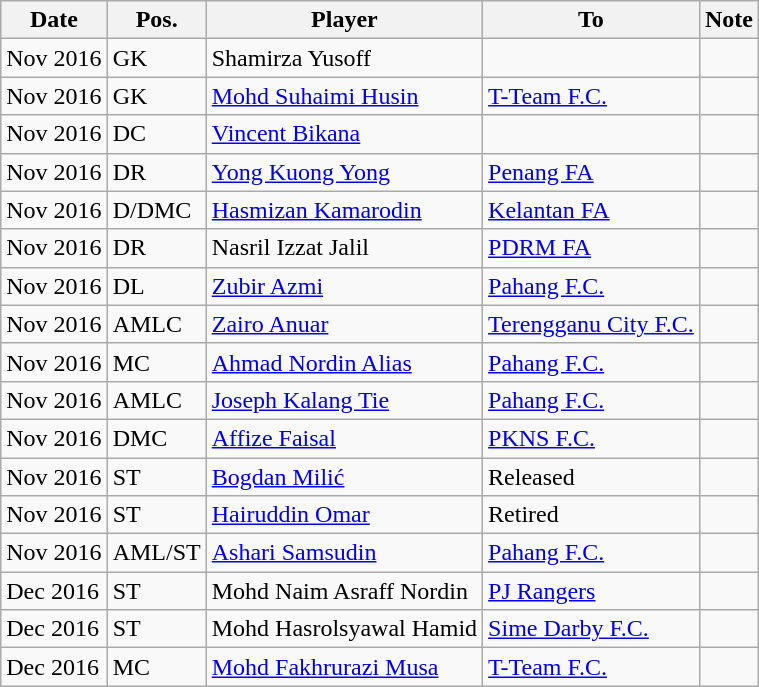<table class="wikitable sortable">
<tr>
<th>Date</th>
<th>Pos.</th>
<th>Player</th>
<th>To</th>
<th>Note</th>
</tr>
<tr>
<td>Nov 2016</td>
<td>GK</td>
<td> Shamirza Yusoff</td>
<td></td>
<td></td>
</tr>
<tr>
<td>Nov 2016</td>
<td>GK</td>
<td> <a href='#'>Mohd Suhaimi Husin</a></td>
<td> <a href='#'>T-Team F.C.</a></td>
<td></td>
</tr>
<tr>
<td>Nov 2016</td>
<td>DC</td>
<td> <a href='#'>Vincent Bikana</a></td>
<td></td>
<td></td>
</tr>
<tr>
<td>Nov 2016</td>
<td>DR</td>
<td> <a href='#'>Yong Kuong Yong</a></td>
<td> <a href='#'>Penang FA</a></td>
<td></td>
</tr>
<tr>
<td>Nov 2016</td>
<td>D/DMC</td>
<td> <a href='#'>Hasmizan Kamarodin</a></td>
<td> <a href='#'>Kelantan FA</a></td>
<td></td>
</tr>
<tr>
<td>Nov 2016</td>
<td>DR</td>
<td> Nasril Izzat Jalil</td>
<td> <a href='#'>PDRM FA</a></td>
<td></td>
</tr>
<tr>
<td>Nov 2016</td>
<td>DL</td>
<td> <a href='#'>Zubir Azmi</a></td>
<td> <a href='#'>Pahang F.C.</a></td>
<td></td>
</tr>
<tr>
<td>Nov 2016</td>
<td>AMLC</td>
<td> <a href='#'>Zairo Anuar</a></td>
<td> <a href='#'>Terengganu City F.C.</a></td>
<td></td>
</tr>
<tr>
<td>Nov 2016</td>
<td>MC</td>
<td> <a href='#'>Ahmad Nordin Alias</a></td>
<td> <a href='#'>Pahang F.C.</a></td>
<td></td>
</tr>
<tr>
<td>Nov 2016</td>
<td>AMLC</td>
<td> <a href='#'>Joseph Kalang Tie</a></td>
<td> <a href='#'>Pahang F.C.</a></td>
<td></td>
</tr>
<tr>
<td>Nov 2016</td>
<td>DMC</td>
<td> <a href='#'>Affize Faisal</a></td>
<td> <a href='#'>PKNS F.C.</a></td>
<td></td>
</tr>
<tr>
<td>Nov 2016</td>
<td>ST</td>
<td> <a href='#'>Bogdan Milić</a></td>
<td>Released</td>
<td></td>
</tr>
<tr>
<td>Nov 2016</td>
<td>ST</td>
<td> <a href='#'>Hairuddin Omar</a></td>
<td>Retired</td>
<td></td>
</tr>
<tr>
<td>Nov 2016</td>
<td>AML/ST</td>
<td> <a href='#'>Ashari Samsudin</a></td>
<td> <a href='#'>Pahang F.C.</a></td>
<td></td>
</tr>
<tr>
<td>Dec 2016</td>
<td>ST</td>
<td> Mohd Naim Asraff Nordin</td>
<td> <a href='#'>PJ Rangers</a></td>
<td></td>
</tr>
<tr>
<td>Dec 2016</td>
<td>ST</td>
<td> Mohd Hasrolsyawal Hamid</td>
<td> <a href='#'>Sime Darby F.C.</a></td>
<td></td>
</tr>
<tr>
<td>Dec 2016</td>
<td>MC</td>
<td> <a href='#'>Mohd Fakhrurazi Musa</a></td>
<td> <a href='#'>T-Team F.C.</a></td>
<td></td>
</tr>
</table>
